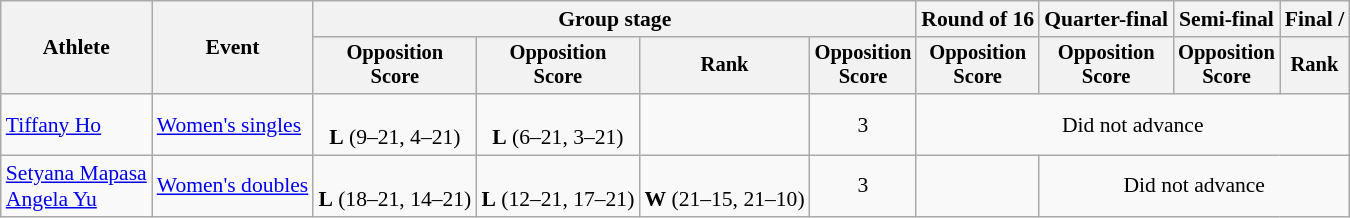<table class=wikitable style=font-size:90%;text-align:center>
<tr>
<th rowspan="2">Athlete</th>
<th rowspan="2">Event</th>
<th colspan="4">Group stage</th>
<th>Round of 16</th>
<th>Quarter-final</th>
<th>Semi-final</th>
<th colspan="2">Final / </th>
</tr>
<tr style="font-size:95%">
<th>Opposition<br>Score</th>
<th>Opposition<br>Score</th>
<th>Rank</th>
<th>Opposition<br>Score</th>
<th>Opposition<br>Score</th>
<th>Opposition<br>Score</th>
<th>Opposition<br>Score</th>
<th>Rank</th>
</tr>
<tr>
<td align=left><a href='#'>Tiffany Ho</a></td>
<td align=left><a href='#'>Women's singles</a></td>
<td><br><strong>L</strong> (9–21, 4–21)</td>
<td><br><strong>L</strong> (6–21, 3–21)</td>
<td></td>
<td>3</td>
<td colspan="5">Did not advance</td>
</tr>
<tr>
<td align=left><a href='#'>Setyana Mapasa</a><br><a href='#'>Angela Yu</a></td>
<td align=left><a href='#'>Women's doubles</a></td>
<td><br><strong>L</strong> (18–21, 14–21)</td>
<td><br><strong>L</strong> (12–21, 17–21)</td>
<td><br><strong>W</strong> (21–15, 21–10)</td>
<td>3</td>
<td></td>
<td colspan=4>Did not advance</td>
</tr>
</table>
